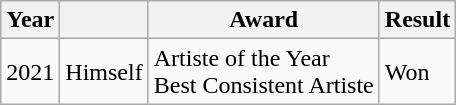<table class="wikitable">
<tr>
<th>Year</th>
<th></th>
<th>Award</th>
<th>Result</th>
</tr>
<tr>
<td>2021</td>
<td>Himself</td>
<td>Artiste of the Year<br>Best Consistent Artiste</td>
<td>Won</td>
</tr>
</table>
